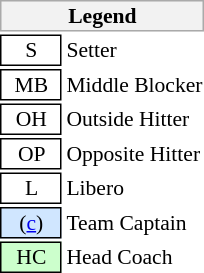<table class="toccolours" style="float:right; font-size:90%; white-space:nowrap; valign:middle">
<tr>
<th colspan="6" style="background-color:#F2F2F2; border:1px solid #AAAAAA">Legend</th>
</tr>
<tr>
<td style="border:1px solid black; text-align:center">  S  </td>
<td>Setter</td>
</tr>
<tr>
<td style="border:1px solid black; text-align:center">  MB  </td>
<td>Middle Blocker</td>
</tr>
<tr>
<td style="border:1px solid black; text-align:center">  OH  </td>
<td>Outside Hitter</td>
</tr>
<tr>
<td style="border:1px solid black; text-align:center">  OP  </td>
<td>Opposite Hitter</td>
</tr>
<tr>
<td style="border:1px solid black; text-align:center">  L  </td>
<td>Libero</td>
</tr>
<tr>
<td style="background:#D0E6FF; border:1px solid black; text-align:center"> (<a href='#'>c</a>) </td>
<td>Team Captain</td>
</tr>
<tr>
<td style="background:#CCFFCC; border:1px solid black; text-align:center"> HC </td>
<td>Head Coach</td>
</tr>
</table>
